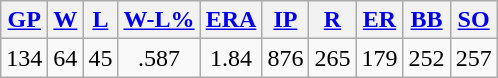<table class="wikitable">
<tr>
<th><a href='#'>GP</a></th>
<th><a href='#'>W</a></th>
<th><a href='#'>L</a></th>
<th><a href='#'>W-L%</a></th>
<th><a href='#'>ERA</a></th>
<th><a href='#'>IP</a></th>
<th><a href='#'>R</a></th>
<th><a href='#'>ER</a></th>
<th><a href='#'>BB</a></th>
<th><a href='#'>SO</a></th>
</tr>
<tr align=center>
<td>134</td>
<td>64</td>
<td>45</td>
<td>.587</td>
<td>1.84</td>
<td>876</td>
<td>265</td>
<td>179</td>
<td>252</td>
<td>257</td>
</tr>
</table>
